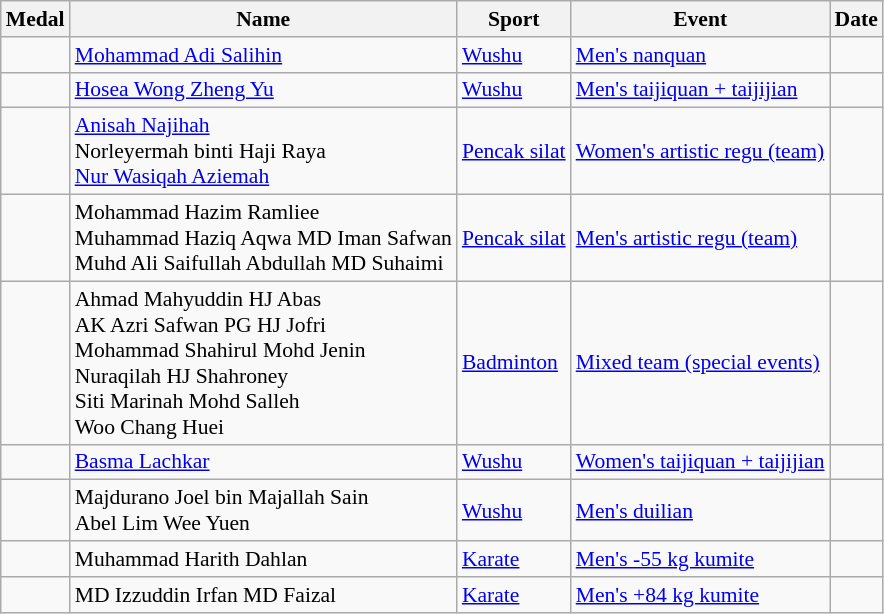<table class="wikitable sortable" style="font-size: 90%;">
<tr>
<th>Medal</th>
<th>Name</th>
<th>Sport</th>
<th>Event</th>
<th>Date</th>
</tr>
<tr>
<td></td>
<td><a href='#'>Mohammad Adi Salihin</a></td>
<td><a href='#'>Wushu</a></td>
<td><a href='#'>Men's nanquan</a></td>
<td></td>
</tr>
<tr>
<td></td>
<td><a href='#'>Hosea Wong Zheng Yu</a></td>
<td><a href='#'>Wushu</a></td>
<td><a href='#'>Men's taijiquan + taijijian</a></td>
<td></td>
</tr>
<tr>
<td></td>
<td><a href='#'>Anisah Najihah</a><br>Norleyermah binti Haji Raya<br><a href='#'>Nur Wasiqah Aziemah</a></td>
<td><a href='#'>Pencak silat</a></td>
<td><a href='#'>Women's artistic regu (team)</a></td>
<td></td>
</tr>
<tr>
<td></td>
<td>Mohammad Hazim Ramliee<br>Muhammad Haziq Aqwa MD Iman Safwan<br>Muhd Ali Saifullah Abdullah MD Suhaimi</td>
<td><a href='#'>Pencak silat</a></td>
<td><a href='#'>Men's artistic regu (team)</a></td>
<td></td>
</tr>
<tr>
<td></td>
<td>Ahmad Mahyuddin HJ Abas<br>AK Azri Safwan PG HJ Jofri<br>Mohammad Shahirul Mohd Jenin<br>Nuraqilah HJ Shahroney<br>Siti Marinah Mohd Salleh<br>Woo Chang Huei</td>
<td><a href='#'>Badminton</a></td>
<td><a href='#'>Mixed team (special events)</a></td>
<td></td>
</tr>
<tr>
<td></td>
<td><a href='#'>Basma Lachkar</a></td>
<td><a href='#'>Wushu</a></td>
<td><a href='#'>Women's taijiquan + taijijian</a></td>
<td></td>
</tr>
<tr>
<td></td>
<td>Majdurano Joel bin Majallah Sain<br>Abel Lim Wee Yuen</td>
<td><a href='#'>Wushu</a></td>
<td><a href='#'>Men's duilian</a></td>
<td></td>
</tr>
<tr>
<td></td>
<td>Muhammad Harith Dahlan</td>
<td><a href='#'>Karate</a></td>
<td><a href='#'>Men's -55 kg kumite</a></td>
<td></td>
</tr>
<tr>
<td></td>
<td>MD Izzuddin Irfan MD Faizal</td>
<td><a href='#'>Karate</a></td>
<td><a href='#'>Men's +84 kg kumite</a></td>
<td></td>
</tr>
</table>
